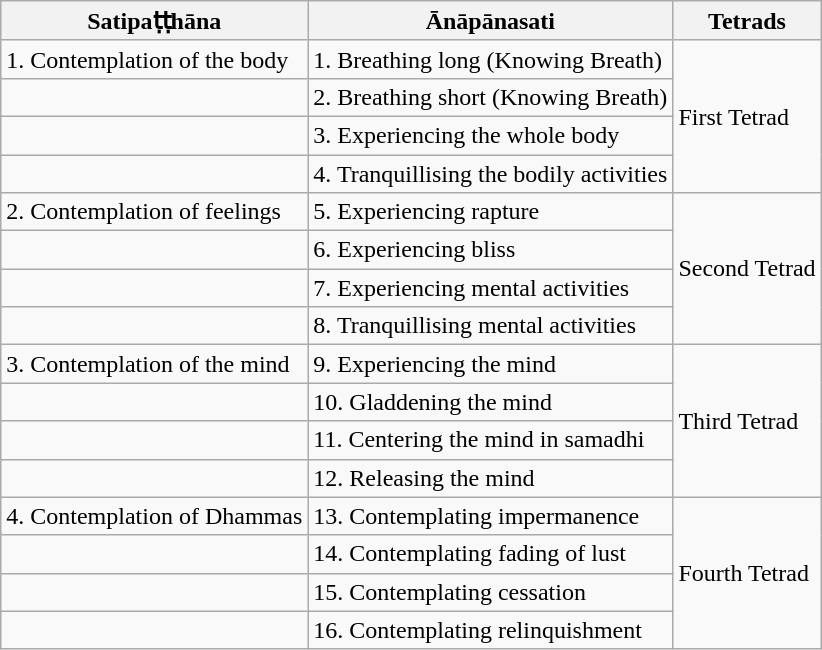<table class="wikitable">
<tr>
<th>Satipaṭṭhāna</th>
<th>Ānāpānasati</th>
<th>Tetrads</th>
</tr>
<tr>
<td>1. Contemplation of the body</td>
<td>1. Breathing long (Knowing Breath)</td>
<td rowspan=4>First Tetrad</td>
</tr>
<tr>
<td> </td>
<td>2. Breathing short (Knowing Breath)</td>
</tr>
<tr>
<td> </td>
<td>3. Experiencing the whole body</td>
</tr>
<tr>
<td> </td>
<td>4. Tranquillising the bodily activities</td>
</tr>
<tr>
<td>2. Contemplation of feelings</td>
<td>5. Experiencing rapture</td>
<td rowspan=4>Second Tetrad</td>
</tr>
<tr>
<td> </td>
<td>6. Experiencing bliss</td>
</tr>
<tr>
<td> </td>
<td>7. Experiencing mental activities</td>
</tr>
<tr>
<td> </td>
<td>8. Tranquillising mental activities</td>
</tr>
<tr>
<td>3. Contemplation of the mind</td>
<td>9. Experiencing the mind</td>
<td rowspan=4>Third Tetrad</td>
</tr>
<tr>
<td> </td>
<td>10. Gladdening the mind</td>
</tr>
<tr>
<td> </td>
<td>11. Centering the mind in samadhi</td>
</tr>
<tr>
<td> </td>
<td>12. Releasing the mind</td>
</tr>
<tr>
<td>4. Contemplation of Dhammas</td>
<td>13. Contemplating impermanence</td>
<td rowspan=4>Fourth Tetrad</td>
</tr>
<tr>
<td> </td>
<td>14. Contemplating fading of lust</td>
</tr>
<tr>
<td> </td>
<td>15. Contemplating cessation</td>
</tr>
<tr>
<td> </td>
<td>16. Contemplating relinquishment</td>
</tr>
</table>
